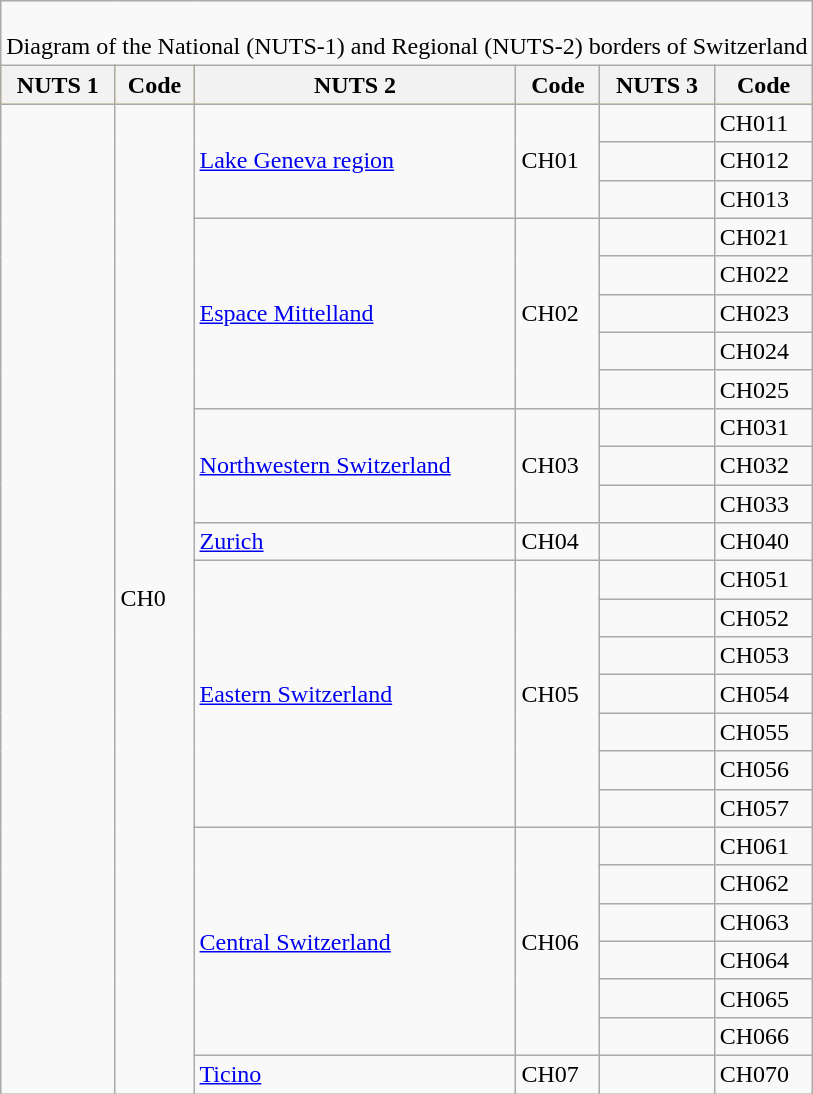<table class="wikitable">
<tr>
<td colspan="6"><br>Diagram of the National (NUTS-1) and Regional (NUTS-2) borders of Switzerland</td>
</tr>
<tr style="background-color:#ffd700;text-align:left;">
<th>NUTS 1</th>
<th>Code</th>
<th>NUTS 2</th>
<th>Code</th>
<th>NUTS 3</th>
<th>Code</th>
</tr>
<tr>
<td rowspan=26></td>
<td rowspan=26>CH0</td>
<td rowspan=3><a href='#'>Lake Geneva region</a></td>
<td rowspan=3>CH01</td>
<td></td>
<td>CH011</td>
</tr>
<tr>
<td></td>
<td>CH012</td>
</tr>
<tr>
<td></td>
<td>CH013</td>
</tr>
<tr>
<td rowspan=5><a href='#'>Espace Mittelland</a></td>
<td rowspan=5>CH02</td>
<td></td>
<td>CH021</td>
</tr>
<tr>
<td></td>
<td>CH022</td>
</tr>
<tr>
<td></td>
<td>CH023</td>
</tr>
<tr>
<td></td>
<td>CH024</td>
</tr>
<tr>
<td></td>
<td>CH025</td>
</tr>
<tr>
<td rowspan=3><a href='#'>Northwestern Switzerland</a></td>
<td rowspan=3>CH03</td>
<td></td>
<td>CH031</td>
</tr>
<tr>
<td></td>
<td>CH032</td>
</tr>
<tr>
<td></td>
<td>CH033</td>
</tr>
<tr>
<td><a href='#'>Zurich</a></td>
<td>CH04</td>
<td></td>
<td>CH040</td>
</tr>
<tr>
<td rowspan=7><a href='#'>Eastern Switzerland</a></td>
<td rowspan=7>CH05</td>
<td></td>
<td>CH051</td>
</tr>
<tr>
<td></td>
<td>CH052</td>
</tr>
<tr>
<td></td>
<td>CH053</td>
</tr>
<tr>
<td></td>
<td>CH054</td>
</tr>
<tr>
<td></td>
<td>CH055</td>
</tr>
<tr>
<td></td>
<td>CH056</td>
</tr>
<tr>
<td></td>
<td>CH057</td>
</tr>
<tr>
<td rowspan=6><a href='#'>Central Switzerland</a></td>
<td rowspan=6>CH06</td>
<td></td>
<td>CH061</td>
</tr>
<tr>
<td></td>
<td>CH062</td>
</tr>
<tr>
<td></td>
<td>CH063</td>
</tr>
<tr>
<td></td>
<td>CH064</td>
</tr>
<tr>
<td></td>
<td>CH065</td>
</tr>
<tr>
<td></td>
<td>CH066</td>
</tr>
<tr>
<td><a href='#'>Ticino</a></td>
<td>CH07</td>
<td></td>
<td>CH070</td>
</tr>
</table>
